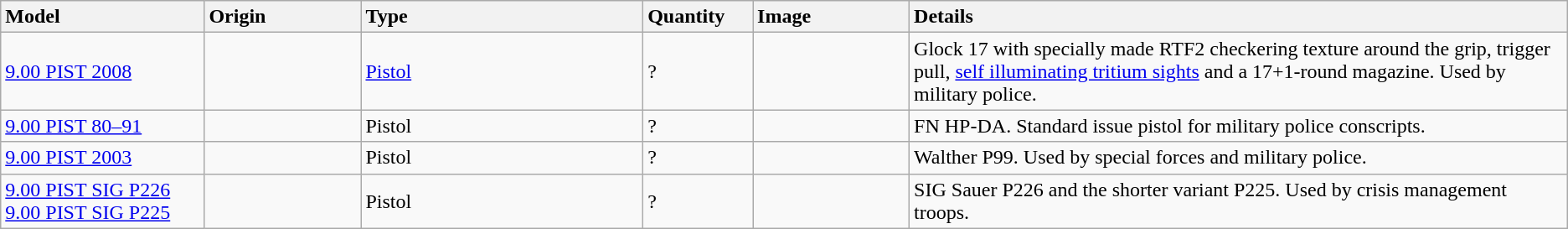<table class="wikitable">
<tr>
<th style="text-align: left; width:13%;">Model</th>
<th style="text-align: left; width:10%;">Origin</th>
<th style="text-align: left; width:18%;">Type</th>
<th style="text-align: left; width:7%;">Quantity</th>
<th style="text-align: left; width:10%;">Image</th>
<th style="text-align: left; width:42%;">Details</th>
</tr>
<tr>
<td><a href='#'>9.00 PIST 2008</a></td>
<td></td>
<td><a href='#'>Pistol</a></td>
<td>?</td>
<td></td>
<td>Glock 17 with specially made RTF2 checkering texture around the grip,  trigger pull, <a href='#'>self illuminating tritium sights</a> and a 17+1-round magazine. Used by military police.</td>
</tr>
<tr>
<td><a href='#'>9.00 PIST 80–91</a></td>
<td></td>
<td>Pistol</td>
<td>?</td>
<td></td>
<td>FN HP-DA. Standard issue pistol for military police conscripts.</td>
</tr>
<tr>
<td><a href='#'>9.00 PIST 2003</a></td>
<td></td>
<td>Pistol</td>
<td>?</td>
<td></td>
<td>Walther P99. Used by special forces and military police.</td>
</tr>
<tr>
<td><a href='#'>9.00 PIST SIG P226</a><br><a href='#'>9.00 PIST SIG P225</a></td>
<td></td>
<td>Pistol</td>
<td>?</td>
<td></td>
<td>SIG Sauer P226 and the shorter variant P225. Used by crisis management troops.</td>
</tr>
</table>
